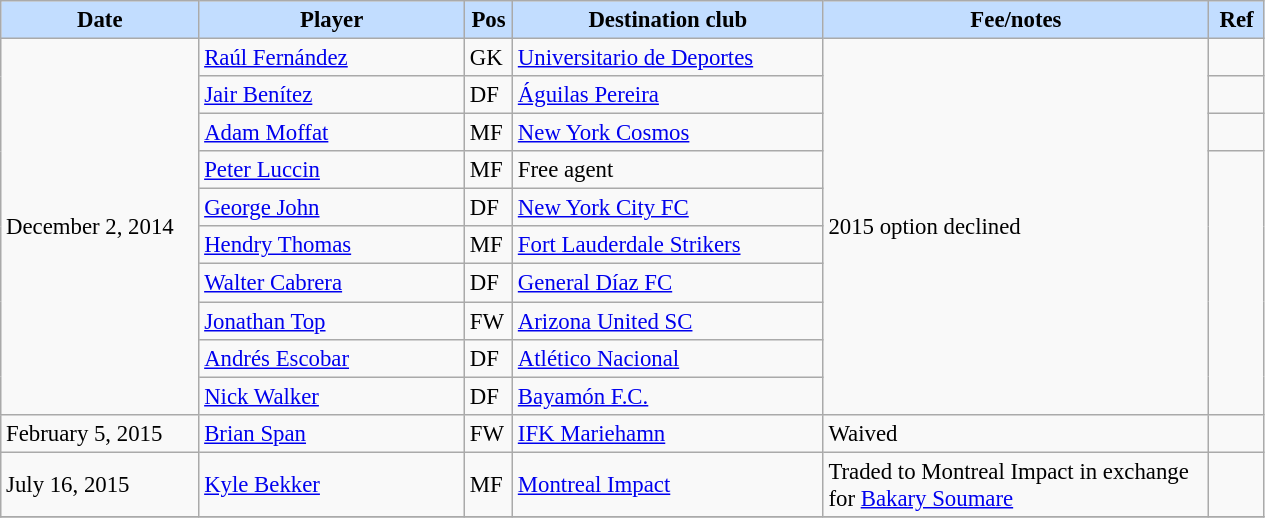<table class="wikitable" style="text-align:left; font-size:95%;">
<tr>
<th style="background:#c2ddff; width:125px;">Date</th>
<th style="background:#c2ddff; width:170px;">Player</th>
<th style="background:#c2ddff; width:25px;">Pos</th>
<th style="background:#c2ddff; width:200px;">Destination club</th>
<th style="background:#c2ddff; width:250px;">Fee/notes</th>
<th style="background:#c2ddff; width:30px;">Ref</th>
</tr>
<tr>
<td rowspan="10">December 2, 2014</td>
<td> <a href='#'>Raúl Fernández</a></td>
<td>GK</td>
<td> <a href='#'>Universitario de Deportes</a></td>
<td rowspan="10">2015 option declined</td>
<td></td>
</tr>
<tr>
<td> <a href='#'>Jair Benítez</a></td>
<td>DF</td>
<td> <a href='#'>Águilas Pereira</a></td>
<td></td>
</tr>
<tr>
<td> <a href='#'>Adam Moffat</a></td>
<td>MF</td>
<td> <a href='#'>New York Cosmos</a></td>
<td></td>
</tr>
<tr>
<td> <a href='#'>Peter Luccin</a></td>
<td>MF</td>
<td>Free agent</td>
<td rowspan="7"></td>
</tr>
<tr>
<td> <a href='#'>George John</a></td>
<td>DF</td>
<td> <a href='#'>New York City FC</a></td>
</tr>
<tr>
<td> <a href='#'>Hendry Thomas</a></td>
<td>MF</td>
<td> <a href='#'>Fort Lauderdale Strikers</a></td>
</tr>
<tr>
<td> <a href='#'>Walter Cabrera</a></td>
<td>DF</td>
<td> <a href='#'>General Díaz FC</a></td>
</tr>
<tr>
<td> <a href='#'>Jonathan Top</a></td>
<td>FW</td>
<td> <a href='#'>Arizona United SC</a></td>
</tr>
<tr>
<td> <a href='#'>Andrés Escobar</a></td>
<td>DF</td>
<td> <a href='#'>Atlético Nacional</a></td>
</tr>
<tr>
<td> <a href='#'>Nick Walker</a></td>
<td>DF</td>
<td> <a href='#'>Bayamón F.C.</a></td>
</tr>
<tr>
<td>February 5, 2015</td>
<td> <a href='#'>Brian Span</a></td>
<td>FW</td>
<td> <a href='#'>IFK Mariehamn</a></td>
<td>Waived</td>
<td></td>
</tr>
<tr>
<td>July 16, 2015</td>
<td> <a href='#'>Kyle Bekker</a></td>
<td>MF</td>
<td> <a href='#'>Montreal Impact</a></td>
<td>Traded to Montreal Impact in exchange for <a href='#'>Bakary Soumare</a></td>
<td></td>
</tr>
<tr>
</tr>
</table>
